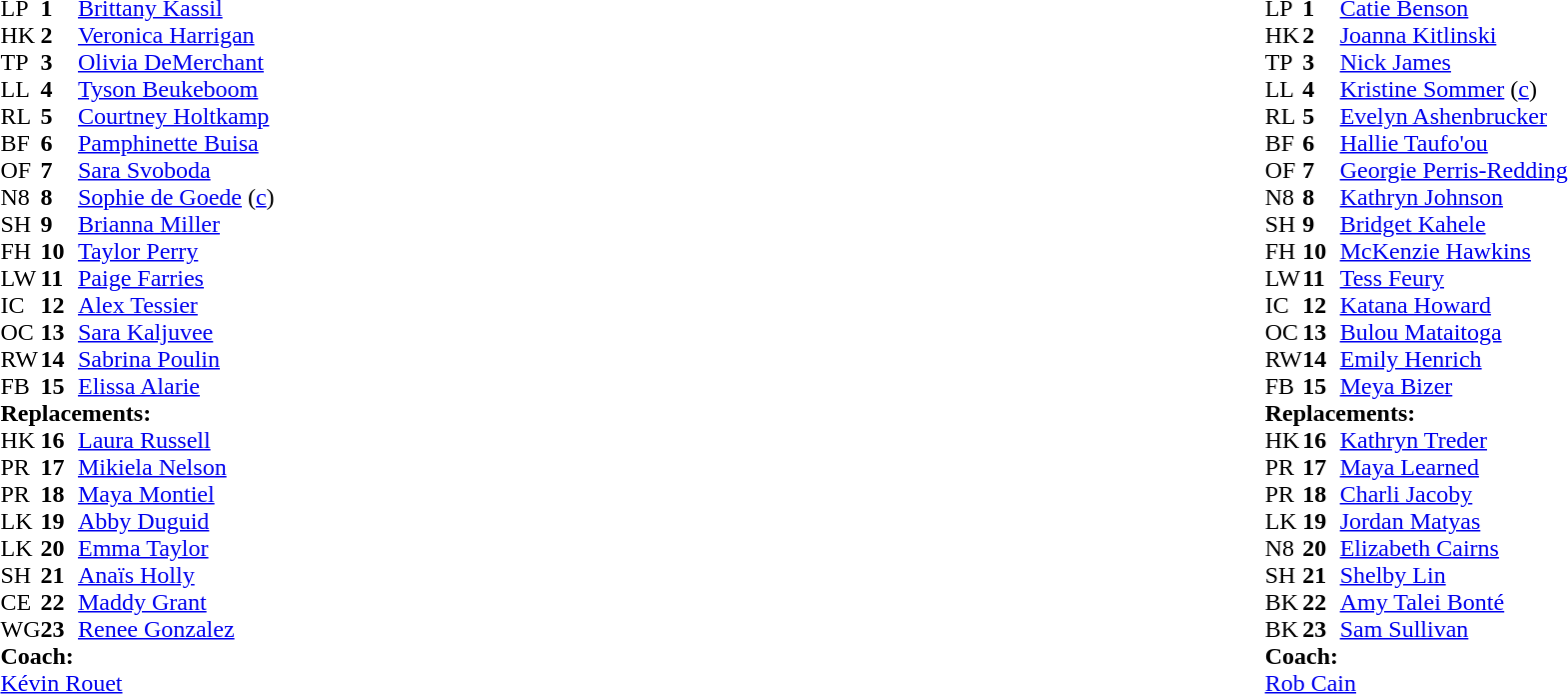<table style="width:100%">
<tr>
<td style="vertical-align:top; width:50%"><br><table cellspacing="0" cellpadding="0">
<tr>
<th width="25"></th>
<th width="25"></th>
</tr>
<tr>
<td>LP</td>
<td><strong>1</strong></td>
<td><a href='#'>Brittany Kassil</a></td>
<td></td>
<td></td>
</tr>
<tr>
<td>HK</td>
<td><strong>2</strong></td>
<td><a href='#'>Veronica Harrigan</a></td>
<td></td>
<td></td>
</tr>
<tr>
<td>TP</td>
<td><strong>3</strong></td>
<td><a href='#'>Olivia DeMerchant</a></td>
<td></td>
<td></td>
</tr>
<tr>
<td>LL</td>
<td><strong>4</strong></td>
<td><a href='#'>Tyson Beukeboom</a></td>
<td></td>
<td></td>
</tr>
<tr>
<td>RL</td>
<td><strong>5</strong></td>
<td><a href='#'>Courtney Holtkamp</a></td>
<td></td>
<td></td>
</tr>
<tr>
<td>BF</td>
<td><strong>6</strong></td>
<td><a href='#'>Pamphinette Buisa</a></td>
<td></td>
<td></td>
</tr>
<tr>
<td>OF</td>
<td><strong>7</strong></td>
<td><a href='#'>Sara Svoboda</a></td>
<td></td>
<td></td>
</tr>
<tr>
<td>N8</td>
<td><strong>8</strong></td>
<td><a href='#'>Sophie de Goede</a> (<a href='#'>c</a>)</td>
<td></td>
<td></td>
</tr>
<tr>
<td>SH</td>
<td><strong>9</strong></td>
<td><a href='#'>Brianna Miller</a></td>
<td></td>
<td></td>
</tr>
<tr>
<td>FH</td>
<td><strong>10</strong></td>
<td><a href='#'>Taylor Perry</a></td>
<td></td>
<td></td>
</tr>
<tr>
<td>LW</td>
<td><strong>11</strong></td>
<td><a href='#'>Paige Farries</a></td>
<td></td>
<td></td>
</tr>
<tr>
<td>IC</td>
<td><strong>12</strong></td>
<td><a href='#'>Alex Tessier</a></td>
<td></td>
<td></td>
</tr>
<tr>
<td>OC</td>
<td><strong>13</strong></td>
<td><a href='#'>Sara Kaljuvee</a></td>
<td></td>
<td></td>
</tr>
<tr>
<td>RW</td>
<td><strong>14</strong></td>
<td><a href='#'>Sabrina Poulin</a></td>
<td></td>
<td></td>
</tr>
<tr>
<td>FB</td>
<td><strong>15</strong></td>
<td><a href='#'>Elissa Alarie</a></td>
<td></td>
<td></td>
</tr>
<tr>
<td colspan="3"><strong>Replacements:</strong></td>
</tr>
<tr>
<td>HK</td>
<td><strong>16</strong></td>
<td><a href='#'>Laura Russell</a></td>
<td></td>
<td></td>
</tr>
<tr>
<td>PR</td>
<td><strong>17</strong></td>
<td><a href='#'>Mikiela Nelson</a></td>
<td></td>
<td></td>
</tr>
<tr>
<td>PR</td>
<td><strong>18</strong></td>
<td><a href='#'>Maya Montiel</a></td>
<td></td>
<td></td>
</tr>
<tr>
<td>LK</td>
<td><strong>19</strong></td>
<td><a href='#'>Abby Duguid</a></td>
<td></td>
<td></td>
</tr>
<tr>
<td>LK</td>
<td><strong>20</strong></td>
<td><a href='#'>Emma Taylor</a></td>
<td></td>
<td></td>
</tr>
<tr>
<td>SH</td>
<td><strong>21</strong></td>
<td><a href='#'>Anaїs Holly</a></td>
<td></td>
<td></td>
</tr>
<tr>
<td>CE</td>
<td><strong>22</strong></td>
<td><a href='#'>Maddy Grant</a></td>
<td></td>
<td></td>
</tr>
<tr>
<td>WG</td>
<td><strong>23</strong></td>
<td><a href='#'>Renee Gonzalez</a></td>
<td></td>
<td></td>
</tr>
<tr>
<td colspan="3"><strong>Coach:</strong></td>
</tr>
<tr>
<td colspan="4"> <a href='#'>Kévin Rouet</a></td>
</tr>
</table>
</td>
<td valign="top" width="50%"><br><table cellspacing="0" cellpadding="0" style="margin:auto">
<tr>
<th width="25"></th>
<th width="25"></th>
</tr>
<tr>
<td>LP</td>
<td><strong>1</strong></td>
<td><a href='#'>Catie Benson</a></td>
<td></td>
<td></td>
</tr>
<tr>
<td>HK</td>
<td><strong>2</strong></td>
<td><a href='#'>Joanna Kitlinski</a></td>
<td></td>
<td></td>
</tr>
<tr>
<td>TP</td>
<td><strong>3</strong></td>
<td><a href='#'>Nick James</a></td>
<td></td>
<td></td>
</tr>
<tr>
<td>LL</td>
<td><strong>4</strong></td>
<td><a href='#'>Kristine Sommer</a> (<a href='#'>c</a>)</td>
<td></td>
<td></td>
</tr>
<tr>
<td>RL</td>
<td><strong>5</strong></td>
<td><a href='#'>Evelyn Ashenbrucker</a></td>
<td></td>
<td></td>
</tr>
<tr>
<td>BF</td>
<td><strong>6</strong></td>
<td><a href='#'>Hallie Taufo'ou</a></td>
<td></td>
<td></td>
</tr>
<tr>
<td>OF</td>
<td><strong>7</strong></td>
<td><a href='#'>Georgie Perris-Redding</a></td>
<td></td>
<td></td>
</tr>
<tr>
<td>N8</td>
<td><strong>8</strong></td>
<td><a href='#'>Kathryn Johnson</a></td>
<td></td>
<td></td>
</tr>
<tr>
<td>SH</td>
<td><strong>9</strong></td>
<td><a href='#'>Bridget Kahele</a></td>
<td></td>
<td></td>
</tr>
<tr>
<td>FH</td>
<td><strong>10</strong></td>
<td><a href='#'>McKenzie Hawkins</a></td>
<td></td>
<td></td>
</tr>
<tr>
<td>LW</td>
<td><strong>11</strong></td>
<td><a href='#'>Tess Feury</a></td>
<td></td>
<td></td>
</tr>
<tr>
<td>IC</td>
<td><strong>12</strong></td>
<td><a href='#'>Katana Howard</a></td>
<td></td>
<td></td>
</tr>
<tr>
<td>OC</td>
<td><strong>13</strong></td>
<td><a href='#'>Bulou Mataitoga</a></td>
<td></td>
<td></td>
</tr>
<tr>
<td>RW</td>
<td><strong>14</strong></td>
<td><a href='#'>Emily Henrich</a></td>
<td></td>
<td></td>
</tr>
<tr>
<td>FB</td>
<td><strong>15</strong></td>
<td><a href='#'>Meya Bizer</a></td>
<td></td>
<td></td>
</tr>
<tr>
<td colspan="3"><strong>Replacements:</strong></td>
</tr>
<tr>
<td>HK</td>
<td><strong>16</strong></td>
<td><a href='#'>Kathryn Treder</a></td>
<td></td>
<td></td>
</tr>
<tr>
<td>PR</td>
<td><strong>17</strong></td>
<td><a href='#'>Maya Learned</a></td>
<td></td>
<td></td>
</tr>
<tr>
<td>PR</td>
<td><strong>18</strong></td>
<td><a href='#'>Charli Jacoby</a></td>
<td></td>
<td></td>
</tr>
<tr>
<td>LK</td>
<td><strong>19</strong></td>
<td><a href='#'>Jordan Matyas</a></td>
<td></td>
<td></td>
</tr>
<tr>
<td>N8</td>
<td><strong>20</strong></td>
<td><a href='#'>Elizabeth Cairns</a></td>
<td></td>
<td></td>
</tr>
<tr>
<td>SH</td>
<td><strong>21</strong></td>
<td><a href='#'>Shelby Lin</a></td>
<td></td>
<td></td>
</tr>
<tr>
<td>BK</td>
<td><strong>22</strong></td>
<td><a href='#'>Amy Talei Bonté</a></td>
<td></td>
<td></td>
</tr>
<tr>
<td>BK</td>
<td><strong>23</strong></td>
<td><a href='#'>Sam Sullivan</a></td>
<td></td>
<td></td>
</tr>
<tr>
<td colspan="3"><strong>Coach:</strong></td>
</tr>
<tr>
<td colspan="4"> <a href='#'>Rob Cain</a></td>
</tr>
</table>
</td>
</tr>
</table>
